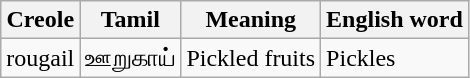<table class="wikitable sortable">
<tr>
<th>Creole</th>
<th>Tamil</th>
<th>Meaning</th>
<th>English word</th>
</tr>
<tr>
<td>rougail</td>
<td>ஊறுகாய்</td>
<td>Pickled fruits</td>
<td>Pickles</td>
</tr>
</table>
